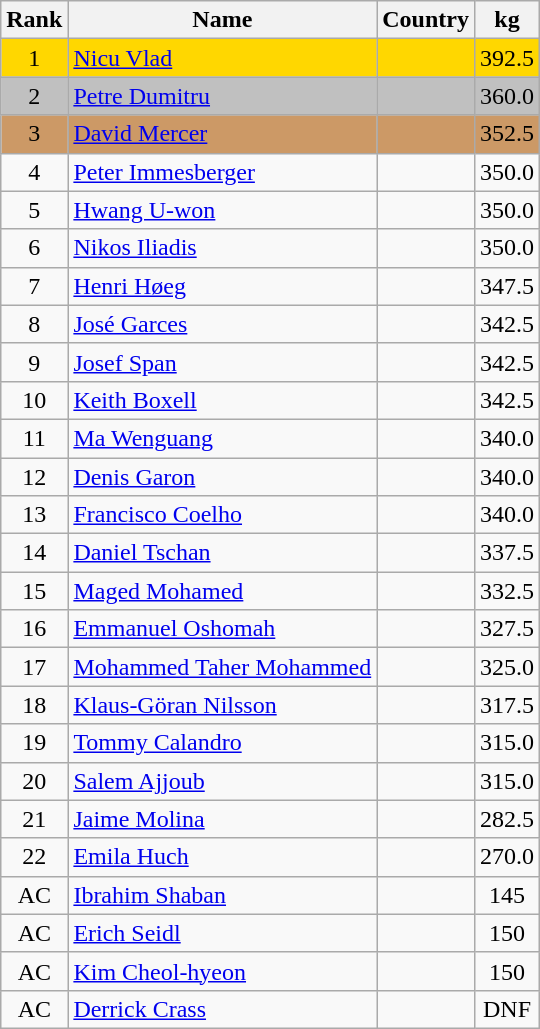<table class="wikitable sortable" style="text-align:center">
<tr>
<th>Rank</th>
<th>Name</th>
<th>Country</th>
<th>kg</th>
</tr>
<tr bgcolor=gold>
<td>1</td>
<td align="left"><a href='#'>Nicu Vlad</a></td>
<td align="left"></td>
<td>392.5</td>
</tr>
<tr bgcolor=silver>
<td>2</td>
<td align="left"><a href='#'>Petre Dumitru</a></td>
<td align="left"></td>
<td>360.0</td>
</tr>
<tr bgcolor=#CC9966>
<td>3</td>
<td align="left"><a href='#'>David Mercer</a></td>
<td align="left"></td>
<td>352.5</td>
</tr>
<tr>
<td>4</td>
<td align="left"><a href='#'>Peter Immesberger</a></td>
<td align="left"></td>
<td>350.0</td>
</tr>
<tr>
<td>5</td>
<td align="left"><a href='#'>Hwang U-won</a></td>
<td align="left"></td>
<td>350.0</td>
</tr>
<tr>
<td>6</td>
<td align="left"><a href='#'>Nikos Iliadis</a></td>
<td align="left"></td>
<td>350.0</td>
</tr>
<tr>
<td>7</td>
<td align="left"><a href='#'>Henri Høeg</a></td>
<td align="left"></td>
<td>347.5</td>
</tr>
<tr>
<td>8</td>
<td align="left"><a href='#'>José Garces</a></td>
<td align="left"></td>
<td>342.5</td>
</tr>
<tr>
<td>9</td>
<td align="left"><a href='#'>Josef Span</a></td>
<td align="left"></td>
<td>342.5</td>
</tr>
<tr>
<td>10</td>
<td align="left"><a href='#'>Keith Boxell</a></td>
<td align="left"></td>
<td>342.5</td>
</tr>
<tr>
<td>11</td>
<td align="left"><a href='#'>Ma Wenguang</a></td>
<td align="left"></td>
<td>340.0</td>
</tr>
<tr>
<td>12</td>
<td align="left"><a href='#'>Denis Garon</a></td>
<td align="left"></td>
<td>340.0</td>
</tr>
<tr>
<td>13</td>
<td align="left"><a href='#'>Francisco Coelho</a></td>
<td align="left"></td>
<td>340.0</td>
</tr>
<tr>
<td>14</td>
<td align="left"><a href='#'>Daniel Tschan</a></td>
<td align="left"></td>
<td>337.5</td>
</tr>
<tr>
<td>15</td>
<td align="left"><a href='#'>Maged Mohamed</a></td>
<td align="left"></td>
<td>332.5</td>
</tr>
<tr>
<td>16</td>
<td align="left"><a href='#'>Emmanuel Oshomah</a></td>
<td align="left"></td>
<td>327.5</td>
</tr>
<tr>
<td>17</td>
<td align="left"><a href='#'>Mohammed Taher Mohammed</a></td>
<td align="left"></td>
<td>325.0</td>
</tr>
<tr>
<td>18</td>
<td align="left"><a href='#'>Klaus-Göran Nilsson</a></td>
<td align="left"></td>
<td>317.5</td>
</tr>
<tr>
<td>19</td>
<td align="left"><a href='#'>Tommy Calandro</a></td>
<td align="left"></td>
<td>315.0</td>
</tr>
<tr>
<td>20</td>
<td align="left"><a href='#'>Salem Ajjoub</a></td>
<td align="left"></td>
<td>315.0</td>
</tr>
<tr>
<td>21</td>
<td align="left"><a href='#'>Jaime Molina</a></td>
<td align="left"></td>
<td>282.5</td>
</tr>
<tr>
<td>22</td>
<td align="left"><a href='#'>Emila Huch</a></td>
<td align="left"></td>
<td>270.0</td>
</tr>
<tr>
<td>AC</td>
<td align="left"><a href='#'>Ibrahim Shaban</a></td>
<td align="left"></td>
<td>145</td>
</tr>
<tr>
<td>AC</td>
<td align="left"><a href='#'>Erich Seidl</a></td>
<td align="left"></td>
<td>150</td>
</tr>
<tr>
<td>AC</td>
<td align="left"><a href='#'>Kim Cheol-hyeon</a></td>
<td align="left"></td>
<td>150</td>
</tr>
<tr>
<td>AC</td>
<td align="left"><a href='#'>Derrick Crass</a></td>
<td align="left"></td>
<td>DNF</td>
</tr>
</table>
